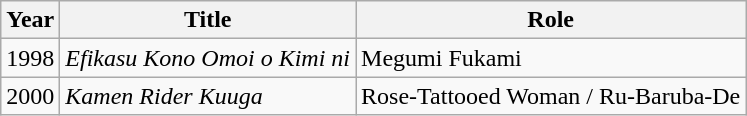<table class="wikitable">
<tr>
<th>Year</th>
<th>Title</th>
<th>Role</th>
</tr>
<tr>
<td>1998</td>
<td><em>Efikasu Kono Omoi o Kimi ni</em></td>
<td>Megumi Fukami</td>
</tr>
<tr>
<td>2000</td>
<td><em>Kamen Rider Kuuga</em></td>
<td>Rose-Tattooed Woman / Ru-Baruba-De</td>
</tr>
</table>
